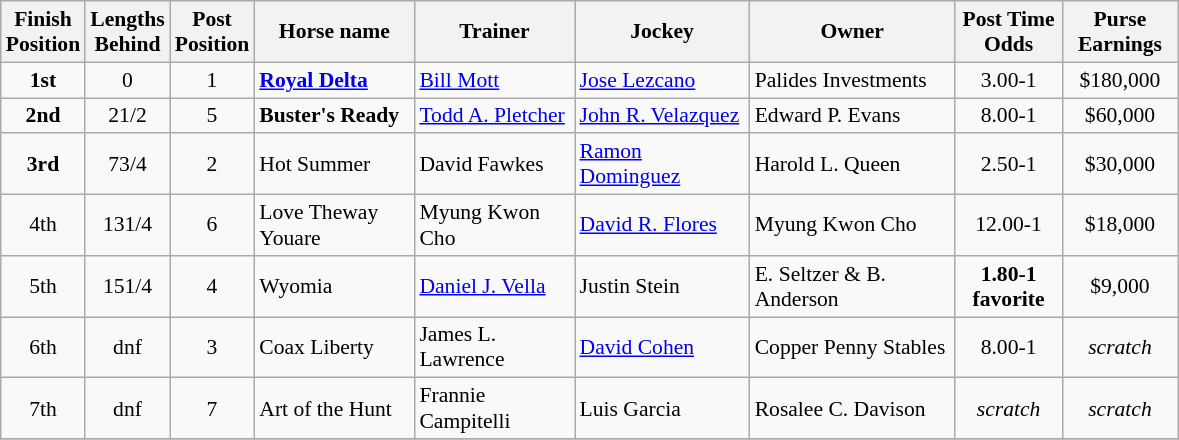<table class="wikitable sortable" | border="2" cellpadding="1" style="border-collapse: collapse; font-size:90%">
<tr>
<th width="45px">Finish <br> Position</th>
<th width="45px">Lengths <br> Behind</th>
<th width="40px">Post <br> Position</th>
<th width="100px">Horse name</th>
<th width="100px">Trainer</th>
<th width="110px">Jockey</th>
<th width="130px">Owner</th>
<th width="65px">Post Time <br> Odds</th>
<th width="70px">Purse <br> Earnings</th>
</tr>
<tr>
<td align=center><strong>1<span>st</span></strong></td>
<td align=center>0</td>
<td align=center>1</td>
<td><strong><a href='#'>Royal Delta</a></strong></td>
<td><a href='#'>Bill Mott</a></td>
<td><a href='#'>Jose Lezcano</a></td>
<td>Palides Investments</td>
<td align=center>3.00-1</td>
<td align=center>$180,000</td>
</tr>
<tr>
<td align=center><strong>2<span>nd</span></strong></td>
<td align=center>2<span>1/2</span></td>
<td align=center>5</td>
<td><strong>Buster's Ready</strong></td>
<td><a href='#'>Todd A. Pletcher</a></td>
<td><a href='#'>John R. Velazquez</a></td>
<td>Edward P. Evans</td>
<td align=center>8.00-1</td>
<td align=center>$60,000</td>
</tr>
<tr>
<td align=center><strong>3<span>rd</span></strong></td>
<td align=center>7<span>3/4</span></td>
<td align=center>2</td>
<td>Hot Summer</td>
<td>David Fawkes</td>
<td><a href='#'>Ramon Dominguez</a></td>
<td>Harold L. Queen</td>
<td align=center>2.50-1</td>
<td align=center>$30,000</td>
</tr>
<tr>
<td align=center>4<span>th</span></td>
<td align=center>13<span>1/4</span></td>
<td align=center>6</td>
<td>Love Theway Youare</td>
<td>Myung Kwon Cho</td>
<td><a href='#'>David R. Flores</a></td>
<td>Myung Kwon Cho</td>
<td align=center>12.00-1</td>
<td align=center>$18,000</td>
</tr>
<tr>
<td align=center>5<span>th</span></td>
<td align=center>15<span>1/4</span></td>
<td align=center>4</td>
<td>Wyomia</td>
<td><a href='#'>Daniel J. Vella</a></td>
<td>Justin Stein</td>
<td>E. Seltzer & B. Anderson</td>
<td align=center><strong>1.80-1  <br> <span>favorite</span></strong></td>
<td align=center>$9,000</td>
</tr>
<tr>
<td align=center>6<span>th</span></td>
<td align=center>dnf</td>
<td align=center>3</td>
<td>Coax Liberty</td>
<td>James L. Lawrence</td>
<td><a href='#'>David Cohen</a></td>
<td>Copper Penny Stables</td>
<td align=center>8.00-1</td>
<td align=center><em>scratch</em></td>
</tr>
<tr>
<td align=center>7<span>th</span></td>
<td align=center>dnf</td>
<td align=center>7</td>
<td>Art of the Hunt</td>
<td>Frannie Campitelli</td>
<td>Luis Garcia</td>
<td>Rosalee C. Davison</td>
<td align=center><em>scratch</em></td>
<td align=center><em>scratch</em></td>
</tr>
<tr>
</tr>
</table>
